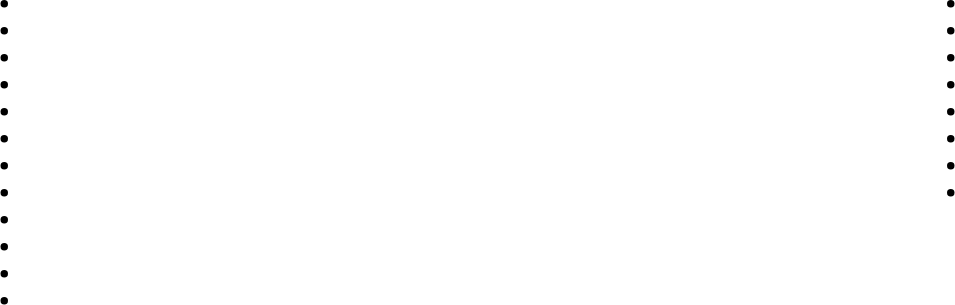<table width=100%>
<tr valign=top>
<td><br><ul><li></li><li></li><li></li><li></li><li></li><li></li><li></li><li></li><li></li><li></li><li></li><li></li></ul></td>
<td><br><ul><li></li><li></li><li></li><li></li><li></li><li></li><li></li><li></li></ul></td>
</tr>
</table>
